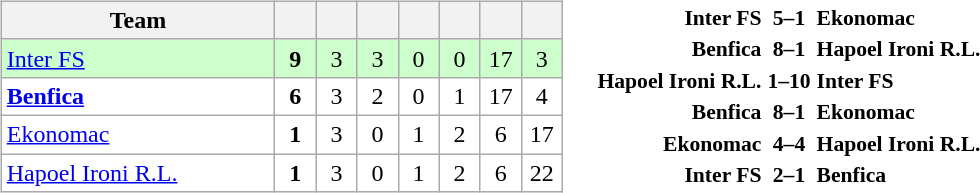<table>
<tr>
<td><br><table class="wikitable" style="text-align: center;">
<tr>
<th width="175">Team</th>
<th width="20"></th>
<th width="20"></th>
<th width="20"></th>
<th width="20"></th>
<th width="20"></th>
<th width="20"></th>
<th width="20"></th>
</tr>
<tr bgcolor="#ccffcc">
<td align="left"> <a href='#'>Inter FS</a></td>
<td><strong>9</strong></td>
<td>3</td>
<td>3</td>
<td>0</td>
<td>0</td>
<td>17</td>
<td>3</td>
</tr>
<tr bgcolor=ffffff>
<td align="left"> <strong><a href='#'>Benfica</a></strong></td>
<td><strong>6</strong></td>
<td>3</td>
<td>2</td>
<td>0</td>
<td>1</td>
<td>17</td>
<td>4</td>
</tr>
<tr bgcolor=ffffff>
<td align="left"> <a href='#'>Ekonomac</a></td>
<td><strong>1</strong></td>
<td>3</td>
<td>0</td>
<td>1</td>
<td>2</td>
<td>6</td>
<td>17</td>
</tr>
<tr bgcolor=ffffff>
<td align="left"> <a href='#'>Hapoel Ironi R.L.</a></td>
<td><strong>1</strong></td>
<td>3</td>
<td>0</td>
<td>1</td>
<td>2</td>
<td>6</td>
<td>22</td>
</tr>
</table>
</td>
<td><br><table style="font-size:90%; margin: 0 auto;">
<tr>
<td align="right"><strong>Inter FS</strong></td>
<td align="center"><strong>5–1</strong></td>
<td><strong>Ekonomac</strong></td>
</tr>
<tr>
<td align="right"><strong>Benfica</strong></td>
<td align="center"><strong>8–1</strong></td>
<td><strong>Hapoel Ironi R.L.</strong></td>
</tr>
<tr>
<td align="right"><strong>Hapoel Ironi R.L.</strong></td>
<td align="center"><strong>1–10</strong></td>
<td><strong>Inter FS</strong></td>
</tr>
<tr>
<td align="right"><strong>Benfica</strong></td>
<td align="center"><strong>8–1</strong></td>
<td><strong>Ekonomac</strong></td>
</tr>
<tr>
<td align="right"><strong>Ekonomac</strong></td>
<td align="center"><strong>4–4</strong></td>
<td><strong>Hapoel Ironi R.L.</strong></td>
</tr>
<tr>
<td align="right"><strong>Inter FS</strong></td>
<td align="center"><strong>2–1</strong></td>
<td><strong>Benfica</strong></td>
</tr>
</table>
</td>
</tr>
</table>
